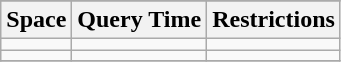<table class="wikitable">
<tr>
</tr>
<tr>
<th>Space</th>
<th>Query Time</th>
<th>Restrictions</th>
</tr>
<tr>
<td></td>
<td></td>
<td></td>
</tr>
<tr>
<td></td>
<td></td>
<td></td>
</tr>
<tr>
</tr>
</table>
